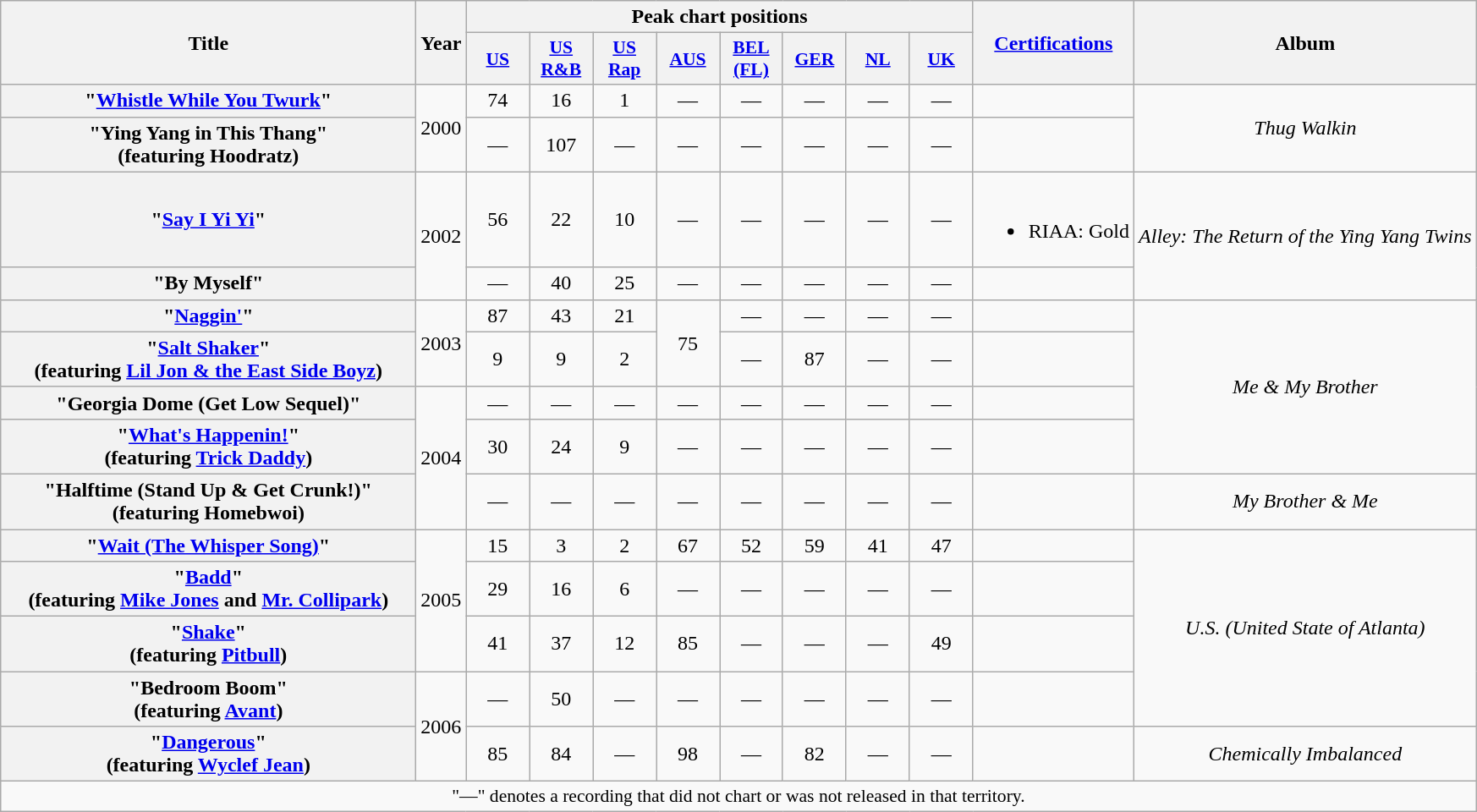<table class="wikitable plainrowheaders" style="text-align:center;">
<tr>
<th scope="col" rowspan="2" style="width:20em;">Title</th>
<th scope="col" rowspan="2">Year</th>
<th scope="col" colspan="8">Peak chart positions</th>
<th rowspan="2"><a href='#'>Certifications</a></th>
<th rowspan="2" scope="col">Album</th>
</tr>
<tr>
<th style="width:3em;font-size:90%;"><a href='#'>US</a><br></th>
<th style="width:3em;font-size:90%;"><a href='#'>US R&B</a><br></th>
<th style="width:3em;font-size:90%;"><a href='#'>US Rap</a><br></th>
<th style="width:3em;font-size:90%;"><a href='#'>AUS</a><br></th>
<th style="width:3em;font-size:90%;"><a href='#'>BEL<br>(FL)</a><br></th>
<th style="width:3em;font-size:90%;"><a href='#'>GER</a><br></th>
<th style="width:3em;font-size:90%;"><a href='#'>NL</a><br></th>
<th style="width:3em;font-size:90%;"><a href='#'>UK</a><br></th>
</tr>
<tr>
<th scope="row">"<a href='#'>Whistle While You Twurk</a>"</th>
<td rowspan="2">2000</td>
<td>74</td>
<td>16</td>
<td>1</td>
<td>—</td>
<td>—</td>
<td>—</td>
<td>—</td>
<td>—</td>
<td></td>
<td rowspan="2"><em>Thug Walkin</em></td>
</tr>
<tr>
<th scope="row">"Ying Yang in This Thang"<br><span>(featuring Hoodratz)</span></th>
<td>—</td>
<td>107</td>
<td>—</td>
<td>—</td>
<td>—</td>
<td>—</td>
<td>—</td>
<td>—</td>
<td></td>
</tr>
<tr>
<th scope="row">"<a href='#'>Say I Yi Yi</a>"</th>
<td rowspan="2">2002</td>
<td>56</td>
<td>22</td>
<td>10</td>
<td>—</td>
<td>—</td>
<td>—</td>
<td>—</td>
<td>—</td>
<td><br><ul><li>RIAA: Gold</li></ul></td>
<td rowspan="2"><em>Alley: The Return of the Ying Yang Twins</em></td>
</tr>
<tr>
<th scope="row">"By Myself"</th>
<td>—</td>
<td>40</td>
<td>25</td>
<td>—</td>
<td>—</td>
<td>—</td>
<td>—</td>
<td>—</td>
<td></td>
</tr>
<tr>
<th scope="row">"<a href='#'>Naggin'</a>"</th>
<td rowspan="2">2003</td>
<td>87</td>
<td>43</td>
<td>21</td>
<td rowspan="2">75</td>
<td>—</td>
<td>—</td>
<td>—</td>
<td>—</td>
<td></td>
<td rowspan="4"><em>Me & My Brother</em></td>
</tr>
<tr>
<th scope="row">"<a href='#'>Salt Shaker</a>"<br><span>(featuring <a href='#'>Lil Jon & the East Side Boyz</a>)</span></th>
<td>9</td>
<td>9</td>
<td>2</td>
<td>—</td>
<td>87</td>
<td>—</td>
<td>—</td>
<td></td>
</tr>
<tr>
<th scope="row">"Georgia Dome (Get Low Sequel)"</th>
<td rowspan="3">2004</td>
<td>—</td>
<td>—</td>
<td>—</td>
<td>—</td>
<td>—</td>
<td>—</td>
<td>—</td>
<td>—</td>
<td></td>
</tr>
<tr>
<th scope="row">"<a href='#'>What's Happenin!</a>"<br><span>(featuring <a href='#'>Trick Daddy</a>)</span></th>
<td>30</td>
<td>24</td>
<td>9</td>
<td>—</td>
<td>—</td>
<td>—</td>
<td>—</td>
<td>—</td>
<td></td>
</tr>
<tr>
<th scope="row">"Halftime (Stand Up & Get Crunk!)"<br><span>(featuring Homebwoi)</span></th>
<td>—</td>
<td>—</td>
<td>—</td>
<td>—</td>
<td>—</td>
<td>—</td>
<td>—</td>
<td>—</td>
<td></td>
<td><em>My Brother & Me</em></td>
</tr>
<tr>
<th scope="row">"<a href='#'>Wait (The Whisper Song)</a>"</th>
<td rowspan="3">2005</td>
<td>15</td>
<td>3</td>
<td>2</td>
<td>67</td>
<td>52</td>
<td>59</td>
<td>41</td>
<td>47</td>
<td></td>
<td rowspan="4"><em>U.S. (United State of Atlanta)</em></td>
</tr>
<tr>
<th scope="row">"<a href='#'>Badd</a>"<br><span>(featuring <a href='#'>Mike Jones</a> and <a href='#'>Mr. Collipark</a>)</span></th>
<td>29</td>
<td>16</td>
<td>6</td>
<td>—</td>
<td>—</td>
<td>—</td>
<td>—</td>
<td>—</td>
<td></td>
</tr>
<tr>
<th scope="row">"<a href='#'>Shake</a>"<br><span>(featuring <a href='#'>Pitbull</a>)</span></th>
<td>41</td>
<td>37</td>
<td>12</td>
<td>85</td>
<td>—</td>
<td>—</td>
<td>—</td>
<td>49</td>
<td></td>
</tr>
<tr>
<th scope="row">"Bedroom Boom"<br><span>(featuring <a href='#'>Avant</a>)</span></th>
<td rowspan="2">2006</td>
<td>—</td>
<td>50</td>
<td>—</td>
<td>—</td>
<td>—</td>
<td>—</td>
<td>—</td>
<td>—</td>
<td></td>
</tr>
<tr>
<th scope="row">"<a href='#'>Dangerous</a>"<br><span>(featuring <a href='#'>Wyclef Jean</a>)</span></th>
<td>85</td>
<td>84</td>
<td>—</td>
<td>98</td>
<td>—</td>
<td>82</td>
<td>—</td>
<td>—</td>
<td></td>
<td rowspan="1"><em>Chemically Imbalanced</em></td>
</tr>
<tr>
<td colspan="15" style="font-size:90%">"—" denotes a recording that did not chart or was not released in that territory.</td>
</tr>
</table>
